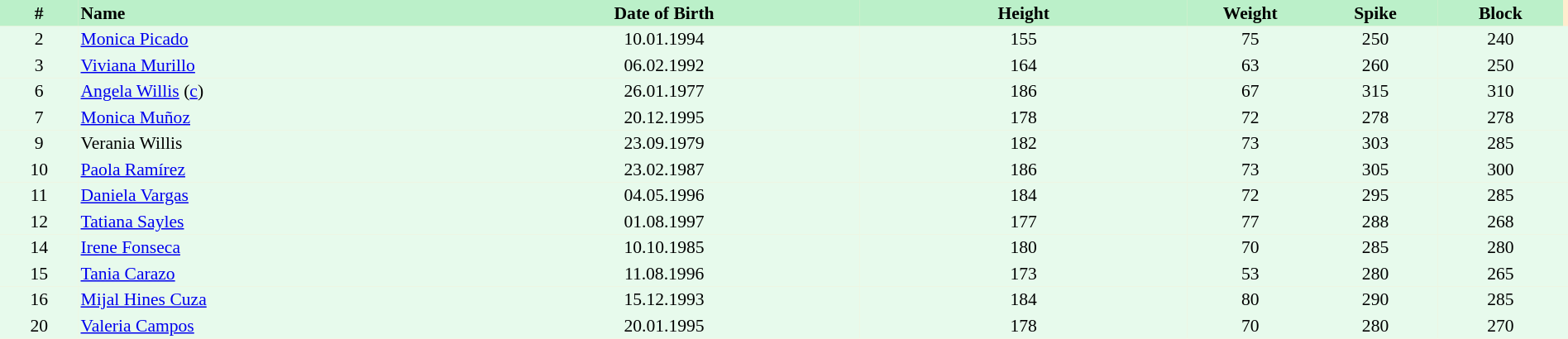<table border=0 cellpadding=2 cellspacing=0  |- bgcolor=#FFECCE style="text-align:center; font-size:90%;" width=100%>
<tr bgcolor=#BBF0C9>
<th width=5%>#</th>
<th width=25% align=left>Name</th>
<th width=25%>Date of Birth</th>
<th width=21%>Height</th>
<th width=8%>Weight</th>
<th width=8%>Spike</th>
<th width=8%>Block</th>
</tr>
<tr bgcolor=#E7FAEC>
<td>2</td>
<td align=left><a href='#'>Monica Picado</a></td>
<td>10.01.1994</td>
<td>155</td>
<td>75</td>
<td>250</td>
<td>240</td>
<td></td>
</tr>
<tr bgcolor=#E7FAEC>
<td>3</td>
<td align=left><a href='#'>Viviana Murillo</a></td>
<td>06.02.1992</td>
<td>164</td>
<td>63</td>
<td>260</td>
<td>250</td>
<td></td>
</tr>
<tr bgcolor=#E7FAEC>
<td>6</td>
<td align=left><a href='#'>Angela Willis</a> (<a href='#'>c</a>)</td>
<td>26.01.1977</td>
<td>186</td>
<td>67</td>
<td>315</td>
<td>310</td>
<td></td>
</tr>
<tr bgcolor=#E7FAEC>
<td>7</td>
<td align=left><a href='#'>Monica Muñoz</a></td>
<td>20.12.1995</td>
<td>178</td>
<td>72</td>
<td>278</td>
<td>278</td>
<td></td>
</tr>
<tr bgcolor=#E7FAEC>
<td>9</td>
<td align=left>Verania Willis</td>
<td>23.09.1979</td>
<td>182</td>
<td>73</td>
<td>303</td>
<td>285</td>
<td></td>
</tr>
<tr bgcolor=#E7FAEC>
<td>10</td>
<td align=left><a href='#'>Paola Ramírez</a></td>
<td>23.02.1987</td>
<td>186</td>
<td>73</td>
<td>305</td>
<td>300</td>
<td></td>
</tr>
<tr bgcolor=#E7FAEC>
<td>11</td>
<td align=left><a href='#'>Daniela Vargas</a></td>
<td>04.05.1996</td>
<td>184</td>
<td>72</td>
<td>295</td>
<td>285</td>
<td></td>
</tr>
<tr bgcolor=#E7FAEC>
<td>12</td>
<td align=left><a href='#'>Tatiana Sayles</a></td>
<td>01.08.1997</td>
<td>177</td>
<td>77</td>
<td>288</td>
<td>268</td>
<td></td>
</tr>
<tr bgcolor=#E7FAEC>
<td>14</td>
<td align=left><a href='#'>Irene Fonseca</a></td>
<td>10.10.1985</td>
<td>180</td>
<td>70</td>
<td>285</td>
<td>280</td>
<td></td>
</tr>
<tr bgcolor=#E7FAEC>
<td>15</td>
<td align=left><a href='#'>Tania Carazo</a></td>
<td>11.08.1996</td>
<td>173</td>
<td>53</td>
<td>280</td>
<td>265</td>
<td></td>
</tr>
<tr bgcolor=#E7FAEC>
<td>16</td>
<td align=left><a href='#'>Mijal Hines Cuza</a></td>
<td>15.12.1993</td>
<td>184</td>
<td>80</td>
<td>290</td>
<td>285</td>
<td></td>
</tr>
<tr bgcolor=#E7FAEC>
<td>20</td>
<td align=left><a href='#'>Valeria Campos</a></td>
<td>20.01.1995</td>
<td>178</td>
<td>70</td>
<td>280</td>
<td>270</td>
<td></td>
</tr>
</table>
